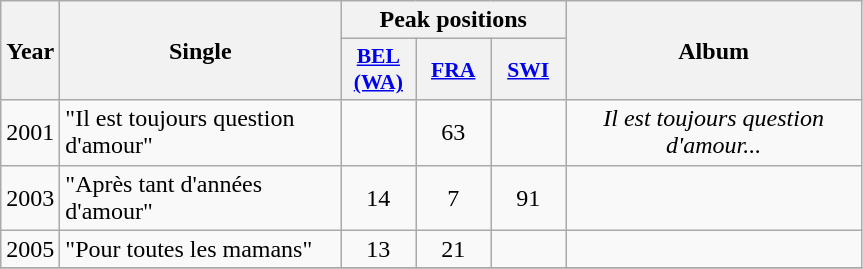<table class="wikitable">
<tr>
<th align="center" rowspan="2" width="10">Year</th>
<th align="center" rowspan="2" width="180">Single</th>
<th align="center" colspan="3" width="30">Peak positions</th>
<th align="center" rowspan="2" width="190">Album</th>
</tr>
<tr>
<th scope="col" style="width:3em;font-size:90%;"><a href='#'>BEL<br>(WA)</a><br></th>
<th scope="col" style="width:3em;font-size:90%;"><a href='#'>FRA</a><br></th>
<th scope="col" style="width:3em;font-size:90%;"><a href='#'>SWI</a><br></th>
</tr>
<tr>
<td align="center" rowspan="1">2001</td>
<td>"Il est toujours question d'amour"</td>
<td align="center"></td>
<td align="center">63</td>
<td align="center"></td>
<td align="center"><em>Il est toujours question d'amour...</em></td>
</tr>
<tr>
<td align="center" rowspan="1">2003</td>
<td>"Après tant d'années d'amour"</td>
<td align="center">14</td>
<td align="center">7</td>
<td align="center">91</td>
<td align="center"></td>
</tr>
<tr>
<td align="center" rowspan="1">2005</td>
<td>"Pour toutes les mamans"</td>
<td align="center">13</td>
<td align="center">21</td>
<td align="center"></td>
<td align="center"></td>
</tr>
<tr>
</tr>
</table>
